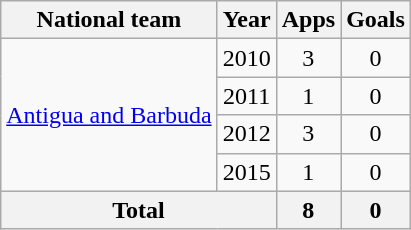<table class=wikitable style=text-align:center>
<tr>
<th>National team</th>
<th>Year</th>
<th>Apps</th>
<th>Goals</th>
</tr>
<tr>
<td rowspan=4><a href='#'>Antigua and Barbuda</a></td>
<td>2010</td>
<td>3</td>
<td>0</td>
</tr>
<tr>
<td>2011</td>
<td>1</td>
<td>0</td>
</tr>
<tr>
<td>2012</td>
<td>3</td>
<td>0</td>
</tr>
<tr>
<td>2015</td>
<td>1</td>
<td>0</td>
</tr>
<tr>
<th colspan=2>Total</th>
<th>8</th>
<th>0</th>
</tr>
</table>
